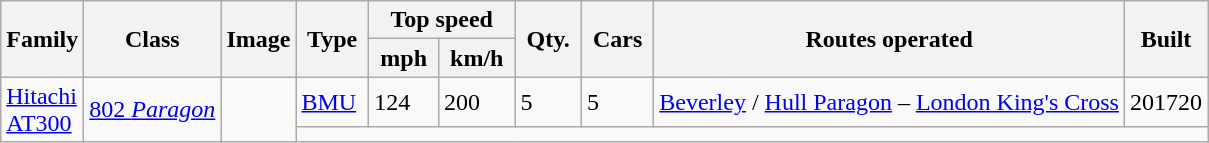<table class="wikitable">
<tr ---- bgcolor="#f9f9f9">
<th rowspan="2">Family</th>
<th rowspan="2"> Class </th>
<th rowspan="2">Image</th>
<th rowspan="2"> Type </th>
<th colspan="2"> Top speed </th>
<th rowspan="2"> Qty. </th>
<th rowspan="2"> Cars </th>
<th rowspan="2"> Routes operated </th>
<th rowspan="2"> Built </th>
</tr>
<tr ---- bgcolor="#f9f9f9">
<th> mph </th>
<th> km/h </th>
</tr>
<tr>
<td rowspan="2"><a href='#'>Hitachi<br>AT300</a></td>
<td rowspan="2"><a href='#'>802 <em>Paragon</em></a></td>
<td rowspan="2"></td>
<td><a href='#'>BMU</a></td>
<td>124</td>
<td>200</td>
<td>5</td>
<td>5</td>
<td><a href='#'>Beverley</a> / <a href='#'>Hull Paragon</a> – <a href='#'>London King's Cross</a></td>
<td>201720</td>
</tr>
<tr>
<td colspan="7"></td>
</tr>
</table>
